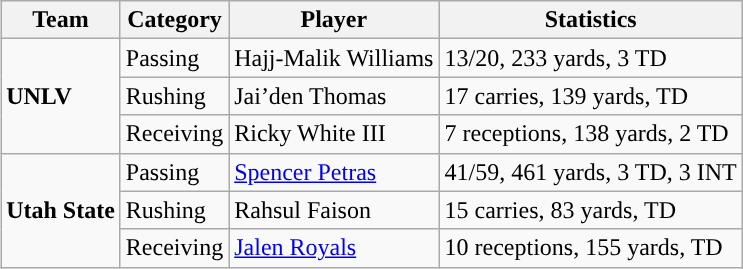<table class="wikitable" style="float: right;">
<tr>
<th>Team</th>
<th>Category</th>
<th>Player</th>
<th>Statistics</th>
</tr>
<tr>
<td rowspan=3><strong>UNLV</strong></td>
<td>Passing</td>
<td>Hajj-Malik Williams</td>
<td>13/20, 233 yards, 3 TD</td>
</tr>
<tr>
<td>Rushing</td>
<td>Jai’den Thomas</td>
<td>17 carries, 139 yards, TD</td>
</tr>
<tr>
<td>Receiving</td>
<td>Ricky White III</td>
<td>7 receptions, 138 yards, 2 TD</td>
</tr>
<tr>
<td rowspan=3><strong>Utah State</strong></td>
<td>Passing</td>
<td><a href='#'>Spencer Petras</a></td>
<td>41/59, 461 yards, 3 TD, 3 INT</td>
</tr>
<tr>
<td>Rushing</td>
<td>Rahsul Faison</td>
<td>15 carries, 83 yards, TD</td>
</tr>
<tr>
<td>Receiving</td>
<td><a href='#'>Jalen Royals</a></td>
<td>10 receptions, 155 yards, TD</td>
</tr>
</table>
